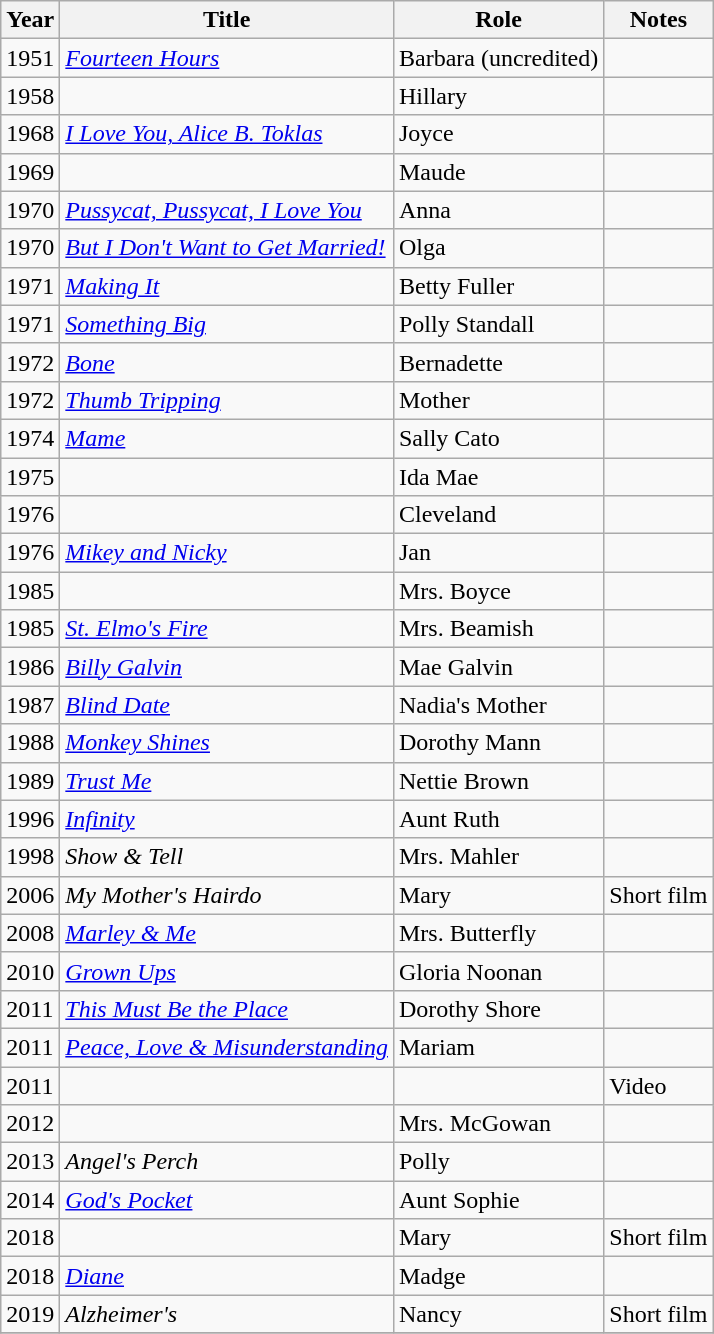<table class="wikitable sortable">
<tr>
<th>Year</th>
<th>Title</th>
<th>Role</th>
<th class="unsortable">Notes</th>
</tr>
<tr>
<td>1951</td>
<td><em><a href='#'>Fourteen Hours</a></em></td>
<td>Barbara (uncredited)</td>
<td></td>
</tr>
<tr>
<td>1958</td>
<td><em></em></td>
<td>Hillary</td>
<td></td>
</tr>
<tr>
<td>1968</td>
<td><em><a href='#'>I Love You, Alice B. Toklas</a></em></td>
<td>Joyce</td>
<td></td>
</tr>
<tr>
<td>1969</td>
<td><em></em></td>
<td>Maude</td>
<td></td>
</tr>
<tr>
<td>1970</td>
<td><em><a href='#'>Pussycat, Pussycat, I Love You</a></em></td>
<td>Anna</td>
<td></td>
</tr>
<tr>
<td>1970</td>
<td><em><a href='#'>But I Don't Want to Get Married!</a></em></td>
<td>Olga</td>
<td></td>
</tr>
<tr>
<td>1971</td>
<td><em><a href='#'>Making It</a></em></td>
<td>Betty Fuller</td>
<td></td>
</tr>
<tr>
<td>1971</td>
<td><em><a href='#'>Something Big</a></em></td>
<td>Polly Standall</td>
<td></td>
</tr>
<tr>
<td>1972</td>
<td><em><a href='#'>Bone</a></em></td>
<td>Bernadette</td>
<td></td>
</tr>
<tr>
<td>1972</td>
<td><em><a href='#'>Thumb Tripping</a></em></td>
<td>Mother</td>
<td></td>
</tr>
<tr>
<td>1974</td>
<td><em><a href='#'>Mame</a></em></td>
<td>Sally Cato</td>
<td></td>
</tr>
<tr>
<td>1975</td>
<td><em></em></td>
<td>Ida Mae</td>
<td></td>
</tr>
<tr>
<td>1976</td>
<td><em></em></td>
<td>Cleveland</td>
<td></td>
</tr>
<tr>
<td>1976</td>
<td><em><a href='#'>Mikey and Nicky</a></em></td>
<td>Jan</td>
<td></td>
</tr>
<tr>
<td>1985</td>
<td><em></em></td>
<td>Mrs. Boyce</td>
<td></td>
</tr>
<tr>
<td>1985</td>
<td><em><a href='#'>St. Elmo's Fire</a></em></td>
<td>Mrs. Beamish</td>
<td></td>
</tr>
<tr>
<td>1986</td>
<td><em><a href='#'>Billy Galvin</a></em></td>
<td>Mae Galvin</td>
<td></td>
</tr>
<tr>
<td>1987</td>
<td><em><a href='#'>Blind Date</a></em></td>
<td>Nadia's Mother</td>
<td></td>
</tr>
<tr>
<td>1988</td>
<td><em><a href='#'>Monkey Shines</a></em></td>
<td>Dorothy Mann</td>
<td></td>
</tr>
<tr>
<td>1989</td>
<td><em><a href='#'>Trust Me</a></em></td>
<td>Nettie Brown</td>
<td></td>
</tr>
<tr>
<td>1996</td>
<td><em><a href='#'>Infinity</a></em></td>
<td>Aunt Ruth</td>
<td></td>
</tr>
<tr>
<td>1998</td>
<td><em>Show & Tell</em></td>
<td>Mrs. Mahler</td>
<td></td>
</tr>
<tr>
<td>2006</td>
<td><em>My Mother's Hairdo</em></td>
<td>Mary</td>
<td>Short film</td>
</tr>
<tr>
<td>2008</td>
<td><em><a href='#'>Marley & Me</a></em></td>
<td>Mrs. Butterfly</td>
<td></td>
</tr>
<tr>
<td>2010</td>
<td><em><a href='#'>Grown Ups</a></em></td>
<td>Gloria Noonan</td>
<td></td>
</tr>
<tr>
<td>2011</td>
<td><em><a href='#'>This Must Be the Place</a></em></td>
<td>Dorothy Shore</td>
<td></td>
</tr>
<tr>
<td>2011</td>
<td><em><a href='#'>Peace, Love & Misunderstanding</a></em></td>
<td>Mariam</td>
<td></td>
</tr>
<tr>
<td>2011</td>
<td><em></em></td>
<td></td>
<td>Video</td>
</tr>
<tr>
<td>2012</td>
<td><em></em></td>
<td>Mrs. McGowan</td>
<td></td>
</tr>
<tr>
<td>2013</td>
<td><em>Angel's Perch</em></td>
<td>Polly</td>
<td></td>
</tr>
<tr>
<td>2014</td>
<td><em><a href='#'>God's Pocket</a></em></td>
<td>Aunt Sophie</td>
<td></td>
</tr>
<tr>
<td>2018</td>
<td><em></em></td>
<td>Mary</td>
<td>Short film</td>
</tr>
<tr>
<td>2018</td>
<td><em><a href='#'>Diane</a></em></td>
<td>Madge</td>
<td></td>
</tr>
<tr>
<td>2019</td>
<td><em>Alzheimer's</em></td>
<td>Nancy</td>
<td>Short film</td>
</tr>
<tr>
</tr>
</table>
